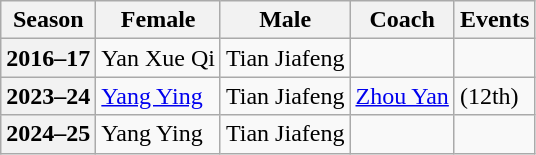<table class="wikitable">
<tr>
<th scope="col">Season</th>
<th scope="col">Female</th>
<th scope="col">Male</th>
<th scope="col">Coach</th>
<th scope="col">Events</th>
</tr>
<tr>
<th scope="row">2016–17</th>
<td>Yan Xue Qi</td>
<td>Tian Jiafeng</td>
<td></td>
<td></td>
</tr>
<tr>
<th scope="row">2023–24</th>
<td><a href='#'>Yang Ying</a></td>
<td>Tian Jiafeng</td>
<td><a href='#'>Zhou Yan</a></td>
<td> (12th)</td>
</tr>
<tr>
<th scope="row">2024–25</th>
<td>Yang Ying</td>
<td>Tian Jiafeng</td>
<td></td>
<td></td>
</tr>
</table>
